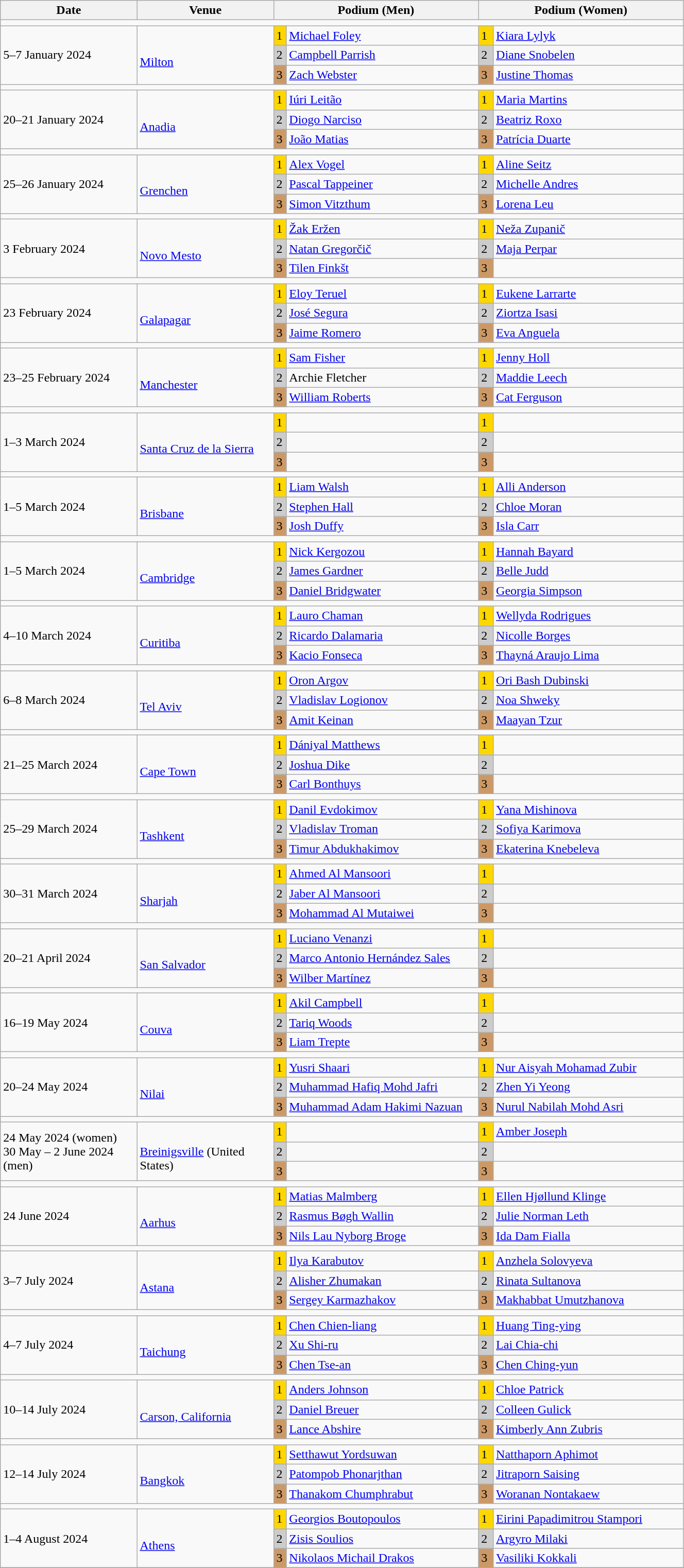<table class="wikitable" width=70%>
<tr>
<th>Date</th>
<th width=20%>Venue</th>
<th colspan=2 width=30%>Podium (Men)</th>
<th colspan=2 width=30%>Podium (Women)</th>
</tr>
<tr>
<td colspan=6></td>
</tr>
<tr>
<td rowspan=3>5–7 January 2024</td>
<td rowspan=3><br><a href='#'>Milton</a></td>
<td bgcolor=FFD700>1</td>
<td><a href='#'>Michael Foley</a></td>
<td bgcolor=FFD700>1</td>
<td><a href='#'>Kiara Lylyk</a></td>
</tr>
<tr>
<td bgcolor=CCCCCC>2</td>
<td><a href='#'>Campbell Parrish</a></td>
<td bgcolor=CCCCCC>2</td>
<td><a href='#'>Diane Snobelen</a></td>
</tr>
<tr>
<td bgcolor=CC9966>3</td>
<td><a href='#'>Zach Webster</a></td>
<td bgcolor=CC9966>3</td>
<td><a href='#'>Justine Thomas</a></td>
</tr>
<tr>
<td colspan=6></td>
</tr>
<tr>
<td rowspan=3>20–21 January 2024</td>
<td rowspan=3><br><a href='#'>Anadia</a></td>
<td bgcolor=FFD700>1</td>
<td><a href='#'>Iúri Leitão</a></td>
<td bgcolor=FFD700>1</td>
<td><a href='#'>Maria Martins</a></td>
</tr>
<tr>
<td bgcolor=CCCCCC>2</td>
<td><a href='#'>Diogo Narciso</a></td>
<td bgcolor=CCCCCC>2</td>
<td><a href='#'>Beatriz Roxo</a></td>
</tr>
<tr>
<td bgcolor=CC9966>3</td>
<td><a href='#'>João Matias</a></td>
<td bgcolor=CC9966>3</td>
<td><a href='#'>Patrícia Duarte</a></td>
</tr>
<tr>
<td colspan=6></td>
</tr>
<tr>
<td rowspan=3>25–26 January 2024</td>
<td rowspan=3><br><a href='#'>Grenchen</a></td>
<td bgcolor=FFD700>1</td>
<td><a href='#'>Alex Vogel</a></td>
<td bgcolor=FFD700>1</td>
<td><a href='#'>Aline Seitz</a></td>
</tr>
<tr>
<td bgcolor=CCCCCC>2</td>
<td><a href='#'>Pascal Tappeiner</a></td>
<td bgcolor=CCCCCC>2</td>
<td><a href='#'>Michelle Andres</a></td>
</tr>
<tr>
<td bgcolor=CC9966>3</td>
<td><a href='#'>Simon Vitzthum</a></td>
<td bgcolor=CC9966>3</td>
<td><a href='#'>Lorena Leu</a></td>
</tr>
<tr>
<td colspan=6></td>
</tr>
<tr>
<td rowspan=3>3 February 2024</td>
<td rowspan=3><br><a href='#'>Novo Mesto</a></td>
<td bgcolor=FFD700>1</td>
<td><a href='#'>Žak Eržen</a></td>
<td bgcolor=FFD700>1</td>
<td><a href='#'>Neža Zupanič</a></td>
</tr>
<tr>
<td bgcolor=CCCCCC>2</td>
<td><a href='#'>Natan Gregorčič</a></td>
<td bgcolor=CCCCCC>2</td>
<td><a href='#'>Maja Perpar</a></td>
</tr>
<tr>
<td bgcolor=CC9966>3</td>
<td><a href='#'>Tilen Finkšt</a></td>
<td bgcolor=CC9966>3</td>
<td></td>
</tr>
<tr>
<td colspan=6></td>
</tr>
<tr>
<td rowspan=3>23 February 2024</td>
<td rowspan=3><br><a href='#'>Galapagar</a></td>
<td bgcolor=FFD700>1</td>
<td><a href='#'>Eloy Teruel</a></td>
<td bgcolor=FFD700>1</td>
<td><a href='#'>Eukene Larrarte</a></td>
</tr>
<tr>
<td bgcolor=CCCCCC>2</td>
<td><a href='#'>José Segura</a></td>
<td bgcolor=CCCCCC>2</td>
<td><a href='#'>Ziortza Isasi</a></td>
</tr>
<tr>
<td bgcolor=CC9966>3</td>
<td><a href='#'>Jaime Romero</a></td>
<td bgcolor=CC9966>3</td>
<td><a href='#'>Eva Anguela</a></td>
</tr>
<tr>
<td colspan=6></td>
</tr>
<tr>
<td rowspan=3>23–25 February 2024</td>
<td rowspan=3><br><a href='#'>Manchester</a></td>
<td bgcolor=FFD700>1</td>
<td><a href='#'>Sam Fisher</a></td>
<td bgcolor=FFD700>1</td>
<td><a href='#'>Jenny Holl</a></td>
</tr>
<tr>
<td bgcolor=CCCCCC>2</td>
<td>Archie Fletcher</td>
<td bgcolor=CCCCCC>2</td>
<td><a href='#'>Maddie Leech</a></td>
</tr>
<tr>
<td bgcolor=CC9966>3</td>
<td><a href='#'>William Roberts</a></td>
<td bgcolor=CC9966>3</td>
<td><a href='#'>Cat Ferguson</a></td>
</tr>
<tr>
<td colspan=6></td>
</tr>
<tr>
<td rowspan=3>1–3 March 2024</td>
<td rowspan=3><br><a href='#'>Santa Cruz de la Sierra</a></td>
<td bgcolor=FFD700>1</td>
<td></td>
<td bgcolor=FFD700>1</td>
<td></td>
</tr>
<tr>
<td bgcolor=CCCCCC>2</td>
<td></td>
<td bgcolor=CCCCCC>2</td>
<td></td>
</tr>
<tr>
<td bgcolor=CC9966>3</td>
<td></td>
<td bgcolor=CC9966>3</td>
<td></td>
</tr>
<tr>
<td colspan=6></td>
</tr>
<tr>
<td rowspan=3>1–5 March 2024</td>
<td rowspan=3><br><a href='#'>Brisbane</a></td>
<td bgcolor=FFD700>1</td>
<td><a href='#'>Liam Walsh</a></td>
<td bgcolor=FFD700>1</td>
<td><a href='#'>Alli Anderson</a></td>
</tr>
<tr>
<td bgcolor=CCCCCC>2</td>
<td><a href='#'>Stephen Hall</a></td>
<td bgcolor=CCCCCC>2</td>
<td><a href='#'>Chloe Moran</a></td>
</tr>
<tr>
<td bgcolor=CC9966>3</td>
<td><a href='#'>Josh Duffy</a></td>
<td bgcolor=CC9966>3</td>
<td><a href='#'>Isla Carr</a></td>
</tr>
<tr>
<td colspan=6></td>
</tr>
<tr>
<td rowspan=3>1–5 March 2024</td>
<td rowspan=3><br><a href='#'>Cambridge</a></td>
<td bgcolor=FFD700>1</td>
<td><a href='#'>Nick Kergozou</a></td>
<td bgcolor=FFD700>1</td>
<td><a href='#'>Hannah Bayard</a></td>
</tr>
<tr>
<td bgcolor=CCCCCC>2</td>
<td><a href='#'>James Gardner</a></td>
<td bgcolor=CCCCCC>2</td>
<td><a href='#'>Belle Judd</a></td>
</tr>
<tr>
<td bgcolor=CC9966>3</td>
<td><a href='#'>Daniel Bridgwater</a></td>
<td bgcolor=CC9966>3</td>
<td><a href='#'>Georgia Simpson</a></td>
</tr>
<tr>
<td colspan=6></td>
</tr>
<tr>
<td rowspan=3>4–10 March 2024</td>
<td rowspan=3><br><a href='#'>Curitiba</a></td>
<td bgcolor=FFD700>1</td>
<td><a href='#'>Lauro Chaman</a></td>
<td bgcolor=FFD700>1</td>
<td><a href='#'>Wellyda Rodrigues</a></td>
</tr>
<tr>
<td bgcolor=CCCCCC>2</td>
<td><a href='#'>Ricardo Dalamaria</a></td>
<td bgcolor=CCCCCC>2</td>
<td><a href='#'>Nicolle Borges</a></td>
</tr>
<tr>
<td bgcolor=CC9966>3</td>
<td><a href='#'>Kacio Fonseca</a></td>
<td bgcolor=CC9966>3</td>
<td><a href='#'>Thayná Araujo Lima</a></td>
</tr>
<tr>
<td colspan=6></td>
</tr>
<tr>
<td rowspan=3>6–8 March 2024</td>
<td rowspan=3><br><a href='#'>Tel Aviv</a></td>
<td bgcolor=FFD700>1</td>
<td><a href='#'>Oron Argov</a></td>
<td bgcolor=FFD700>1</td>
<td><a href='#'>Ori Bash Dubinski</a></td>
</tr>
<tr>
<td bgcolor=CCCCCC>2</td>
<td><a href='#'>Vladislav Logionov</a></td>
<td bgcolor=CCCCCC>2</td>
<td><a href='#'>Noa Shweky</a></td>
</tr>
<tr>
<td bgcolor=CC9966>3</td>
<td><a href='#'>Amit Keinan</a></td>
<td bgcolor=CC9966>3</td>
<td><a href='#'>Maayan Tzur</a></td>
</tr>
<tr>
<td colspan=6></td>
</tr>
<tr>
<td rowspan=3>21–25 March 2024</td>
<td rowspan=3><br><a href='#'>Cape Town</a></td>
<td bgcolor=FFD700>1</td>
<td><a href='#'>Dániyal Matthews</a></td>
<td bgcolor=FFD700>1</td>
<td></td>
</tr>
<tr>
<td bgcolor=CCCCCC>2</td>
<td><a href='#'>Joshua Dike</a></td>
<td bgcolor=CCCCCC>2</td>
<td></td>
</tr>
<tr>
<td bgcolor=CC9966>3</td>
<td><a href='#'>Carl Bonthuys</a></td>
<td bgcolor=CC9966>3</td>
<td></td>
</tr>
<tr>
<td colspan=6></td>
</tr>
<tr>
<td rowspan=3>25–29 March 2024</td>
<td rowspan=3><br><a href='#'>Tashkent</a></td>
<td bgcolor=FFD700>1</td>
<td><a href='#'>Danil Evdokimov</a></td>
<td bgcolor=FFD700>1</td>
<td><a href='#'>Yana Mishinova</a></td>
</tr>
<tr>
<td bgcolor=CCCCCC>2</td>
<td><a href='#'>Vladislav Troman</a></td>
<td bgcolor=CCCCCC>2</td>
<td><a href='#'>Sofiya Karimova</a></td>
</tr>
<tr>
<td bgcolor=CC9966>3</td>
<td><a href='#'>Timur Abdukhakimov</a></td>
<td bgcolor=CC9966>3</td>
<td><a href='#'>Ekaterina Knebeleva</a></td>
</tr>
<tr>
<td colspan=6></td>
</tr>
<tr>
<td rowspan=3>30–31 March 2024</td>
<td rowspan=3><br><a href='#'>Sharjah</a></td>
<td bgcolor=FFD700>1</td>
<td><a href='#'>Ahmed Al Mansoori</a></td>
<td bgcolor=FFD700>1</td>
<td></td>
</tr>
<tr>
<td bgcolor=CCCCCC>2</td>
<td><a href='#'>Jaber Al Mansoori</a></td>
<td bgcolor=CCCCCC>2</td>
<td></td>
</tr>
<tr>
<td bgcolor=CC9966>3</td>
<td><a href='#'>Mohammad Al Mutaiwei</a></td>
<td bgcolor=CC9966>3</td>
<td></td>
</tr>
<tr>
<td colspan=6></td>
</tr>
<tr>
<td rowspan=3>20–21 April 2024</td>
<td rowspan=3><br><a href='#'>San Salvador</a></td>
<td bgcolor=FFD700>1</td>
<td><a href='#'>Luciano Venanzi</a></td>
<td bgcolor=FFD700>1</td>
<td></td>
</tr>
<tr>
<td bgcolor=CCCCCC>2</td>
<td><a href='#'>Marco Antonio Hernández Sales</a></td>
<td bgcolor=CCCCCC>2</td>
<td></td>
</tr>
<tr>
<td bgcolor=CC9966>3</td>
<td><a href='#'>Wilber Martínez</a></td>
<td bgcolor=CC9966>3</td>
<td></td>
</tr>
<tr>
<td colspan=6></td>
</tr>
<tr>
<td rowspan=3>16–19 May 2024</td>
<td rowspan=3><br><a href='#'>Couva</a></td>
<td bgcolor=FFD700>1</td>
<td><a href='#'>Akil Campbell</a></td>
<td bgcolor=FFD700>1</td>
<td></td>
</tr>
<tr>
<td bgcolor=CCCCCC>2</td>
<td><a href='#'>Tariq Woods</a></td>
<td bgcolor=CCCCCC>2</td>
<td></td>
</tr>
<tr>
<td bgcolor=CC9966>3</td>
<td><a href='#'>Liam Trepte</a></td>
<td bgcolor=CC9966>3</td>
<td></td>
</tr>
<tr>
<td colspan=6></td>
</tr>
<tr>
<td rowspan=3>20–24 May 2024</td>
<td rowspan=3><br><a href='#'>Nilai</a></td>
<td bgcolor=FFD700>1</td>
<td><a href='#'>Yusri Shaari</a></td>
<td bgcolor=FFD700>1</td>
<td><a href='#'>Nur Aisyah Mohamad Zubir</a></td>
</tr>
<tr>
<td bgcolor=CCCCCC>2</td>
<td><a href='#'>Muhammad Hafiq Mohd Jafri</a></td>
<td bgcolor=CCCCCC>2</td>
<td><a href='#'>Zhen Yi Yeong</a></td>
</tr>
<tr>
<td bgcolor=CC9966>3</td>
<td><a href='#'>Muhammad Adam Hakimi Nazuan</a></td>
<td bgcolor=CC9966>3</td>
<td><a href='#'>Nurul Nabilah Mohd Asri</a></td>
</tr>
<tr>
<td colspan=6></td>
</tr>
<tr>
<td rowspan=3>24 May 2024 (women)<br>30 May – 2 June 2024 (men)</td>
<td rowspan=3><br><a href='#'>Breinigsville</a> (United States)</td>
<td bgcolor=FFD700>1</td>
<td></td>
<td bgcolor=FFD700>1</td>
<td><a href='#'>Amber Joseph</a></td>
</tr>
<tr>
<td bgcolor=CCCCCC>2</td>
<td></td>
<td bgcolor=CCCCCC>2</td>
<td></td>
</tr>
<tr>
<td bgcolor=CC9966>3</td>
<td></td>
<td bgcolor=CC9966>3</td>
<td></td>
</tr>
<tr>
<td colspan=6></td>
</tr>
<tr>
<td rowspan=3>24 June 2024</td>
<td rowspan=3><br><a href='#'>Aarhus</a></td>
<td bgcolor=FFD700>1</td>
<td><a href='#'>Matias Malmberg</a></td>
<td bgcolor=FFD700>1</td>
<td><a href='#'>Ellen Hjøllund Klinge</a></td>
</tr>
<tr>
<td bgcolor=CCCCCC>2</td>
<td><a href='#'>Rasmus Bøgh Wallin</a></td>
<td bgcolor=CCCCCC>2</td>
<td><a href='#'>Julie Norman Leth</a></td>
</tr>
<tr>
<td bgcolor=CC9966>3</td>
<td><a href='#'>Nils Lau Nyborg Broge</a></td>
<td bgcolor=CC9966>3</td>
<td><a href='#'>Ida Dam Fialla</a></td>
</tr>
<tr>
<td colspan=6></td>
</tr>
<tr>
<td rowspan=3>3–7 July 2024</td>
<td rowspan=3><br><a href='#'>Astana</a></td>
<td bgcolor=FFD700>1</td>
<td><a href='#'>Ilya Karabutov</a></td>
<td bgcolor=FFD700>1</td>
<td><a href='#'>Anzhela Solovyeva</a></td>
</tr>
<tr>
<td bgcolor=CCCCCC>2</td>
<td><a href='#'>Alisher Zhumakan</a></td>
<td bgcolor=CCCCCC>2</td>
<td><a href='#'>Rinata Sultanova</a></td>
</tr>
<tr>
<td bgcolor=CC9966>3</td>
<td><a href='#'>Sergey Karmazhakov</a></td>
<td bgcolor=CC9966>3</td>
<td><a href='#'>Makhabbat Umutzhanova</a></td>
</tr>
<tr>
<td colspan=6></td>
</tr>
<tr>
<td rowspan=3>4–7 July 2024</td>
<td rowspan=3><br><a href='#'>Taichung</a></td>
<td bgcolor=FFD700>1</td>
<td><a href='#'>Chen Chien-liang</a></td>
<td bgcolor=FFD700>1</td>
<td><a href='#'>Huang Ting-ying</a></td>
</tr>
<tr>
<td bgcolor=CCCCCC>2</td>
<td><a href='#'>Xu Shi-ru</a></td>
<td bgcolor=CCCCCC>2</td>
<td><a href='#'>Lai Chia-chi</a></td>
</tr>
<tr>
<td bgcolor=CC9966>3</td>
<td><a href='#'>Chen Tse-an</a></td>
<td bgcolor=CC9966>3</td>
<td><a href='#'>Chen Ching-yun</a></td>
</tr>
<tr>
<td colspan=6></td>
</tr>
<tr>
<td rowspan=3>10–14 July 2024</td>
<td rowspan=3><br><a href='#'>Carson, California</a></td>
<td bgcolor=FFD700>1</td>
<td><a href='#'>Anders Johnson</a></td>
<td bgcolor=FFD700>1</td>
<td><a href='#'>Chloe Patrick</a></td>
</tr>
<tr>
<td bgcolor=CCCCCC>2</td>
<td><a href='#'>Daniel Breuer</a></td>
<td bgcolor=CCCCCC>2</td>
<td><a href='#'>Colleen Gulick</a></td>
</tr>
<tr>
<td bgcolor=CC9966>3</td>
<td><a href='#'>Lance Abshire</a></td>
<td bgcolor=CC9966>3</td>
<td><a href='#'>Kimberly Ann Zubris</a></td>
</tr>
<tr>
<td colspan=6></td>
</tr>
<tr>
<td rowspan=3>12–14 July 2024</td>
<td rowspan=3><br><a href='#'>Bangkok</a></td>
<td bgcolor=FFD700>1</td>
<td><a href='#'>Setthawut Yordsuwan</a></td>
<td bgcolor=FFD700>1</td>
<td><a href='#'>Natthaporn Aphimot</a></td>
</tr>
<tr>
<td bgcolor=CCCCCC>2</td>
<td><a href='#'>Patompob Phonarjthan</a></td>
<td bgcolor=CCCCCC>2</td>
<td><a href='#'>Jitraporn Saising</a></td>
</tr>
<tr>
<td bgcolor=CC9966>3</td>
<td><a href='#'>Thanakom Chumphrabut</a></td>
<td bgcolor=CC9966>3</td>
<td><a href='#'>Woranan Nontakaew</a></td>
</tr>
<tr>
<td colspan=6></td>
</tr>
<tr>
<td rowspan=3>1–4 August 2024</td>
<td rowspan=3><br><a href='#'>Athens</a></td>
<td bgcolor=FFD700>1</td>
<td><a href='#'>Georgios Boutopoulos</a></td>
<td bgcolor=FFD700>1</td>
<td><a href='#'>Eirini Papadimitrou Stampori</a></td>
</tr>
<tr>
<td bgcolor=CCCCCC>2</td>
<td><a href='#'>Zisis Soulios</a></td>
<td bgcolor=CCCCCC>2</td>
<td><a href='#'>Argyro Milaki</a></td>
</tr>
<tr>
<td bgcolor=CC9966>3</td>
<td><a href='#'>Nikolaos Michail Drakos</a></td>
<td bgcolor=CC9966>3</td>
<td><a href='#'>Vasiliki Kokkali</a></td>
</tr>
<tr>
</tr>
</table>
